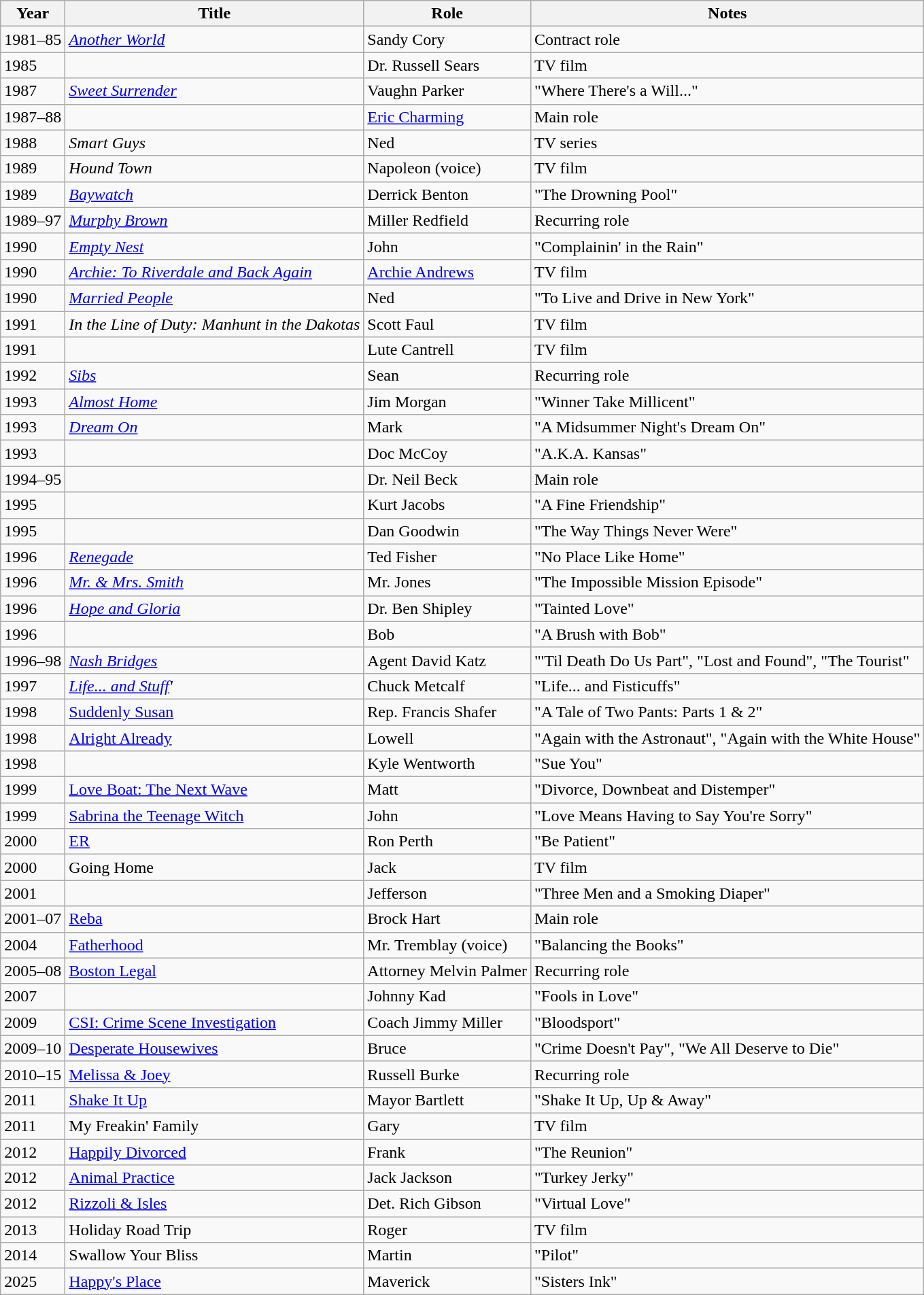<table class="wikitable sortable">
<tr>
<th>Year</th>
<th>Title</th>
<th>Role</th>
<th class="unsortable">Notes</th>
</tr>
<tr>
<td>1981–85</td>
<td><em><a href='#'>Another World</a></em></td>
<td>Sandy Cory</td>
<td>Contract role</td>
</tr>
<tr>
<td>1985</td>
<td><em></em></td>
<td>Dr. Russell Sears</td>
<td>TV film</td>
</tr>
<tr>
<td>1987</td>
<td><em><a href='#'>Sweet Surrender</a></em></td>
<td>Vaughn Parker</td>
<td>"Where There's a Will..."</td>
</tr>
<tr>
<td>1987–88</td>
<td><em></em></td>
<td><a href='#'>Eric Charming</a></td>
<td>Main role</td>
</tr>
<tr>
<td>1988</td>
<td><em>Smart Guys</em></td>
<td>Ned</td>
<td>TV series</td>
</tr>
<tr>
<td>1989</td>
<td><em>Hound Town</em></td>
<td>Napoleon (voice)</td>
<td>TV film</td>
</tr>
<tr>
<td>1989</td>
<td><em><a href='#'>Baywatch</a></em></td>
<td>Derrick Benton</td>
<td>"The Drowning Pool"</td>
</tr>
<tr>
<td>1989–97</td>
<td><em><a href='#'>Murphy Brown</a></em></td>
<td>Miller Redfield</td>
<td>Recurring role</td>
</tr>
<tr>
<td>1990</td>
<td><em><a href='#'>Empty Nest</a></em></td>
<td>John</td>
<td>"Complainin' in the Rain"</td>
</tr>
<tr>
<td>1990</td>
<td><em><a href='#'>Archie: To Riverdale and Back Again</a></em></td>
<td><a href='#'>Archie Andrews</a></td>
<td>TV film</td>
</tr>
<tr>
<td>1990</td>
<td><em><a href='#'>Married People</a></em></td>
<td>Ned</td>
<td>"To Live and Drive in New York"</td>
</tr>
<tr>
<td>1991</td>
<td><em>In the Line of Duty: Manhunt in the Dakotas</em></td>
<td>Scott Faul</td>
<td>TV film</td>
</tr>
<tr>
<td>1991</td>
<td><em></em></td>
<td>Lute Cantrell</td>
<td>TV film</td>
</tr>
<tr>
<td>1992</td>
<td><em><a href='#'>Sibs</a></em></td>
<td>Sean</td>
<td>Recurring role</td>
</tr>
<tr>
<td>1993</td>
<td><em><a href='#'>Almost Home</a></em></td>
<td>Jim Morgan</td>
<td>"Winner Take Millicent"</td>
</tr>
<tr>
<td>1993</td>
<td><em><a href='#'>Dream On</a></em></td>
<td>Mark</td>
<td>"A Midsummer Night's Dream On"</td>
</tr>
<tr>
<td>1993</td>
<td><em></em></td>
<td>Doc McCoy</td>
<td>"A.K.A. Kansas"</td>
</tr>
<tr>
<td>1994–95</td>
<td><em></em></td>
<td>Dr. Neil Beck</td>
<td>Main role</td>
</tr>
<tr>
<td>1995</td>
<td><em></em></td>
<td>Kurt Jacobs</td>
<td>"A Fine Friendship"</td>
</tr>
<tr>
<td>1995</td>
<td><em></em></td>
<td>Dan Goodwin</td>
<td>"The Way Things Never Were"</td>
</tr>
<tr>
<td>1996</td>
<td><em><a href='#'>Renegade</a></em></td>
<td>Ted Fisher</td>
<td>"No Place Like Home"</td>
</tr>
<tr>
<td>1996</td>
<td><em><a href='#'>Mr. & Mrs. Smith</a></em></td>
<td>Mr. Jones</td>
<td>"The Impossible Mission Episode"</td>
</tr>
<tr>
<td>1996</td>
<td><em><a href='#'>Hope and Gloria</a></em></td>
<td>Dr. Ben Shipley</td>
<td>"Tainted Love"</td>
</tr>
<tr>
<td>1996</td>
<td><em></em></td>
<td>Bob</td>
<td>"A Brush with Bob"</td>
</tr>
<tr>
<td>1996–98</td>
<td><em><a href='#'>Nash Bridges</a></em></td>
<td>Agent David Katz</td>
<td>"'Til Death Do Us Part", "Lost and Found", "The Tourist"</td>
</tr>
<tr>
<td>1997</td>
<td><em><a href='#'>Life... and Stuff</a>'</td>
<td>Chuck Metcalf</td>
<td>"Life... and Fisticuffs"</td>
</tr>
<tr>
<td>1998</td>
<td></em><a href='#'>Suddenly Susan</a><em></td>
<td>Rep. Francis Shafer</td>
<td>"A Tale of Two Pants: Parts 1 & 2"</td>
</tr>
<tr>
<td>1998</td>
<td></em><a href='#'>Alright Already</a><em></td>
<td>Lowell</td>
<td>"Again with the Astronaut", "Again with the White House"</td>
</tr>
<tr>
<td>1998</td>
<td></em><em></td>
<td>Kyle Wentworth</td>
<td>"Sue You"</td>
</tr>
<tr>
<td>1999</td>
<td></em><a href='#'>Love Boat: The Next Wave</a><em></td>
<td>Matt</td>
<td>"Divorce, Downbeat and Distemper"</td>
</tr>
<tr>
<td>1999</td>
<td></em><a href='#'>Sabrina the Teenage Witch</a><em></td>
<td>John</td>
<td>"Love Means Having to Say You're Sorry"</td>
</tr>
<tr>
<td>2000</td>
<td></em><a href='#'>ER</a><em></td>
<td>Ron Perth</td>
<td>"Be Patient"</td>
</tr>
<tr>
<td>2000</td>
<td></em>Going Home<em></td>
<td>Jack</td>
<td>TV film</td>
</tr>
<tr>
<td>2001</td>
<td></em><em></td>
<td>Jefferson</td>
<td>"Three Men and a Smoking Diaper"</td>
</tr>
<tr>
<td>2001–07</td>
<td></em><a href='#'>Reba</a><em></td>
<td>Brock Hart</td>
<td>Main role</td>
</tr>
<tr>
<td>2004</td>
<td></em><a href='#'>Fatherhood</a><em></td>
<td>Mr. Tremblay (voice)</td>
<td>"Balancing the Books"</td>
</tr>
<tr>
<td>2005–08</td>
<td></em><a href='#'>Boston Legal</a><em></td>
<td>Attorney Melvin Palmer</td>
<td>Recurring role</td>
</tr>
<tr>
<td>2007</td>
<td></em><em></td>
<td>Johnny Kad</td>
<td>"Fools in Love"</td>
</tr>
<tr>
<td>2009</td>
<td></em><a href='#'>CSI: Crime Scene Investigation</a><em></td>
<td>Coach Jimmy Miller</td>
<td>"Bloodsport"</td>
</tr>
<tr>
<td>2009–10</td>
<td></em><a href='#'>Desperate Housewives</a><em></td>
<td>Bruce</td>
<td>"Crime Doesn't Pay", "We All Deserve to Die"</td>
</tr>
<tr>
<td>2010–15</td>
<td></em><a href='#'>Melissa & Joey</a><em></td>
<td>Russell Burke</td>
<td>Recurring role</td>
</tr>
<tr>
<td>2011</td>
<td></em><a href='#'>Shake It Up</a><em></td>
<td>Mayor Bartlett</td>
<td>"Shake It Up, Up & Away"</td>
</tr>
<tr>
<td>2011</td>
<td></em>My Freakin' Family<em></td>
<td>Gary</td>
<td>TV film</td>
</tr>
<tr>
<td>2012</td>
<td></em><a href='#'>Happily Divorced</a><em></td>
<td>Frank</td>
<td>"The Reunion"</td>
</tr>
<tr>
<td>2012</td>
<td></em><a href='#'>Animal Practice</a><em></td>
<td>Jack Jackson</td>
<td>"Turkey Jerky"</td>
</tr>
<tr>
<td>2012</td>
<td></em><a href='#'>Rizzoli & Isles</a><em></td>
<td>Det. Rich Gibson</td>
<td>"Virtual Love"</td>
</tr>
<tr>
<td>2013</td>
<td></em>Holiday Road Trip<em></td>
<td>Roger</td>
<td>TV film</td>
</tr>
<tr>
<td>2014</td>
<td></em>Swallow Your Bliss<em></td>
<td>Martin</td>
<td>"Pilot"</td>
</tr>
<tr>
<td>2025</td>
<td></em><a href='#'>Happy's Place</a><em></td>
<td>Maverick</td>
<td>"Sisters Ink"</td>
</tr>
</table>
